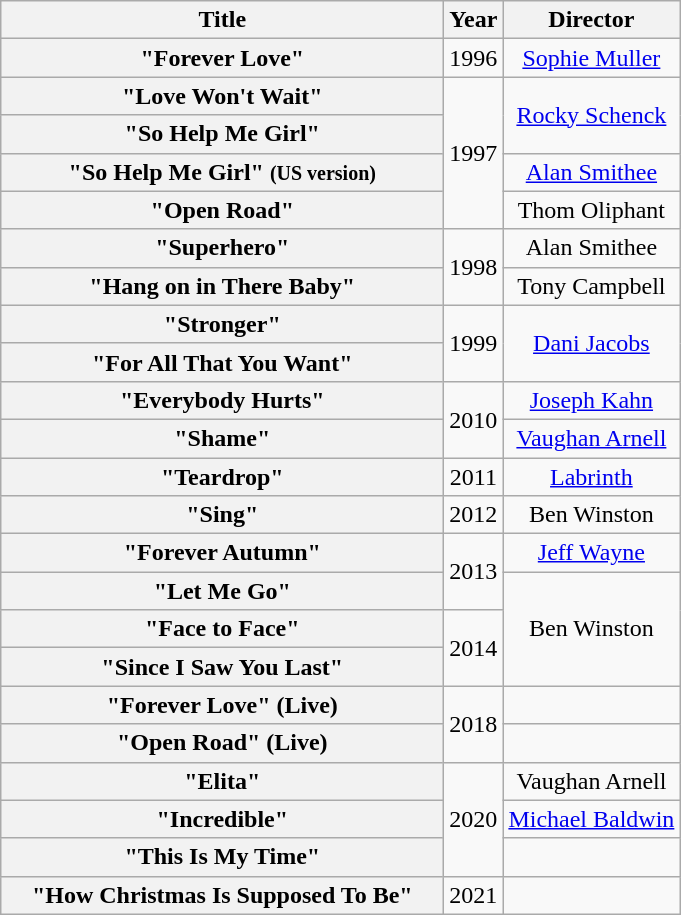<table class="wikitable plainrowheaders" style="text-align:center;">
<tr>
<th scope="col" style="width:18em;">Title</th>
<th scope="col" style="width:1em;">Year</th>
<th scope="col">Director</th>
</tr>
<tr>
<th scope="row">"Forever Love"</th>
<td>1996</td>
<td><a href='#'>Sophie Muller</a></td>
</tr>
<tr>
<th scope="row">"Love Won't Wait"</th>
<td rowspan="4">1997</td>
<td rowspan="2"><a href='#'>Rocky Schenck</a></td>
</tr>
<tr>
<th scope="row">"So Help Me Girl"</th>
</tr>
<tr>
<th scope="row">"So Help Me Girl" <small>(US version)</small></th>
<td><a href='#'>Alan Smithee</a></td>
</tr>
<tr>
<th scope="row">"Open Road"</th>
<td>Thom Oliphant</td>
</tr>
<tr>
<th scope="row">"Superhero"</th>
<td rowspan="2">1998</td>
<td>Alan Smithee</td>
</tr>
<tr>
<th scope="row">"Hang on in There Baby"</th>
<td>Tony Campbell</td>
</tr>
<tr>
<th scope="row">"Stronger"</th>
<td rowspan="2">1999</td>
<td rowspan="2"><a href='#'>Dani Jacobs</a></td>
</tr>
<tr>
<th scope="row">"For All That You Want"</th>
</tr>
<tr>
<th scope="row">"Everybody Hurts"</th>
<td rowspan="2">2010</td>
<td><a href='#'>Joseph Kahn</a></td>
</tr>
<tr>
<th scope="row">"Shame"</th>
<td><a href='#'>Vaughan Arnell</a></td>
</tr>
<tr>
<th scope="row">"Teardrop"</th>
<td>2011</td>
<td><a href='#'>Labrinth</a></td>
</tr>
<tr>
<th scope="row">"Sing"</th>
<td>2012</td>
<td>Ben Winston</td>
</tr>
<tr>
<th scope="row">"Forever Autumn"</th>
<td rowspan="2">2013</td>
<td><a href='#'>Jeff Wayne</a></td>
</tr>
<tr>
<th scope="row">"Let Me Go"</th>
<td rowspan="3">Ben Winston</td>
</tr>
<tr>
<th scope="row">"Face to Face"</th>
<td rowspan="2">2014</td>
</tr>
<tr>
<th scope="row">"Since I Saw You Last"</th>
</tr>
<tr>
<th scope="row">"Forever Love" (Live)</th>
<td rowspan="2">2018</td>
<td></td>
</tr>
<tr>
<th scope="row">"Open Road" (Live)</th>
<td></td>
</tr>
<tr>
<th scope="row">"Elita"</th>
<td rowspan="3">2020</td>
<td>Vaughan Arnell</td>
</tr>
<tr>
<th scope="row">"Incredible"</th>
<td><a href='#'>Michael Baldwin</a></td>
</tr>
<tr>
<th scope="row">"This Is My Time"</th>
<td></td>
</tr>
<tr>
<th scope="row">"How Christmas Is Supposed To Be"</th>
<td>2021</td>
</tr>
</table>
